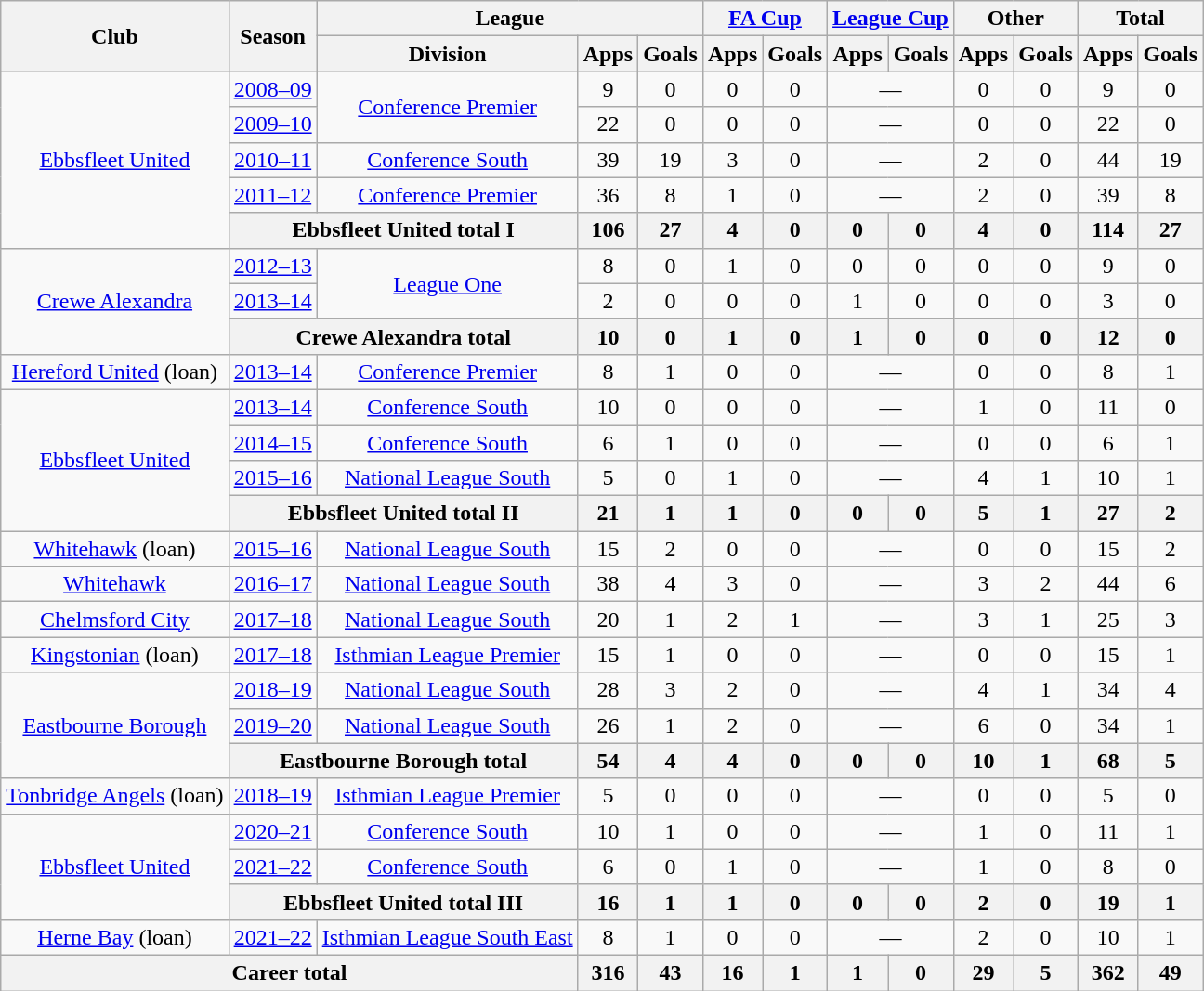<table class="wikitable" style="text-align:center">
<tr>
<th rowspan="2">Club</th>
<th rowspan="2">Season</th>
<th colspan="3">League</th>
<th colspan="2"><a href='#'>FA Cup</a></th>
<th colspan="2"><a href='#'>League Cup</a></th>
<th colspan="2">Other</th>
<th colspan="2">Total</th>
</tr>
<tr>
<th>Division</th>
<th>Apps</th>
<th>Goals</th>
<th>Apps</th>
<th>Goals</th>
<th>Apps</th>
<th>Goals</th>
<th>Apps</th>
<th>Goals</th>
<th>Apps</th>
<th>Goals</th>
</tr>
<tr>
<td rowspan="5"><a href='#'>Ebbsfleet United</a></td>
<td><a href='#'>2008–09</a></td>
<td rowspan="2"><a href='#'>Conference Premier</a></td>
<td>9</td>
<td>0</td>
<td>0</td>
<td>0</td>
<td colspan="2">—</td>
<td>0</td>
<td>0</td>
<td>9</td>
<td>0</td>
</tr>
<tr>
<td><a href='#'>2009–10</a></td>
<td>22</td>
<td>0</td>
<td>0</td>
<td>0</td>
<td colspan="2">—</td>
<td>0</td>
<td>0</td>
<td>22</td>
<td>0</td>
</tr>
<tr>
<td><a href='#'>2010–11</a></td>
<td><a href='#'>Conference South</a></td>
<td>39</td>
<td>19</td>
<td>3</td>
<td>0</td>
<td colspan="2">—</td>
<td>2</td>
<td>0</td>
<td>44</td>
<td>19</td>
</tr>
<tr>
<td><a href='#'>2011–12</a></td>
<td><a href='#'>Conference Premier</a></td>
<td>36</td>
<td>8</td>
<td>1</td>
<td>0</td>
<td colspan="2">—</td>
<td>2</td>
<td>0</td>
<td>39</td>
<td>8</td>
</tr>
<tr>
<th colspan="2">Ebbsfleet United total I</th>
<th>106</th>
<th>27</th>
<th>4</th>
<th>0</th>
<th>0</th>
<th>0</th>
<th>4</th>
<th>0</th>
<th>114</th>
<th>27</th>
</tr>
<tr>
<td rowspan="3"><a href='#'>Crewe Alexandra</a></td>
<td><a href='#'>2012–13</a></td>
<td rowspan="2"><a href='#'>League One</a></td>
<td>8</td>
<td>0</td>
<td>1</td>
<td>0</td>
<td>0</td>
<td>0</td>
<td>0</td>
<td>0</td>
<td>9</td>
<td>0</td>
</tr>
<tr>
<td><a href='#'>2013–14</a></td>
<td>2</td>
<td>0</td>
<td>0</td>
<td>0</td>
<td>1</td>
<td>0</td>
<td>0</td>
<td>0</td>
<td>3</td>
<td>0</td>
</tr>
<tr>
<th colspan="2">Crewe Alexandra total</th>
<th>10</th>
<th>0</th>
<th>1</th>
<th>0</th>
<th>1</th>
<th>0</th>
<th>0</th>
<th>0</th>
<th>12</th>
<th>0</th>
</tr>
<tr>
<td><a href='#'>Hereford United</a> (loan)</td>
<td><a href='#'>2013–14</a></td>
<td><a href='#'>Conference Premier</a></td>
<td>8</td>
<td>1</td>
<td>0</td>
<td>0</td>
<td colspan="2">—</td>
<td>0</td>
<td>0</td>
<td>8</td>
<td>1</td>
</tr>
<tr>
<td rowspan="4"><a href='#'>Ebbsfleet United</a></td>
<td><a href='#'>2013–14</a></td>
<td><a href='#'>Conference South</a></td>
<td>10</td>
<td>0</td>
<td>0</td>
<td>0</td>
<td colspan="2">—</td>
<td>1</td>
<td>0</td>
<td>11</td>
<td>0</td>
</tr>
<tr>
<td><a href='#'>2014–15</a></td>
<td><a href='#'>Conference South</a></td>
<td>6</td>
<td>1</td>
<td>0</td>
<td>0</td>
<td colspan="2">—</td>
<td>0</td>
<td>0</td>
<td>6</td>
<td>1</td>
</tr>
<tr>
<td><a href='#'>2015–16</a></td>
<td><a href='#'>National League South</a></td>
<td>5</td>
<td>0</td>
<td>1</td>
<td>0</td>
<td colspan="2">—</td>
<td>4</td>
<td>1</td>
<td>10</td>
<td>1</td>
</tr>
<tr>
<th colspan="2">Ebbsfleet United total II</th>
<th>21</th>
<th>1</th>
<th>1</th>
<th>0</th>
<th>0</th>
<th>0</th>
<th>5</th>
<th>1</th>
<th>27</th>
<th>2</th>
</tr>
<tr>
<td><a href='#'>Whitehawk</a> (loan)</td>
<td><a href='#'>2015–16</a></td>
<td><a href='#'>National League South</a></td>
<td>15</td>
<td>2</td>
<td>0</td>
<td>0</td>
<td colspan="2">—</td>
<td>0</td>
<td>0</td>
<td>15</td>
<td>2</td>
</tr>
<tr>
<td><a href='#'>Whitehawk</a></td>
<td><a href='#'>2016–17</a></td>
<td><a href='#'>National League South</a></td>
<td>38</td>
<td>4</td>
<td>3</td>
<td>0</td>
<td colspan="2">—</td>
<td>3</td>
<td>2</td>
<td>44</td>
<td>6</td>
</tr>
<tr>
<td><a href='#'>Chelmsford City</a></td>
<td><a href='#'>2017–18</a></td>
<td><a href='#'>National League South</a></td>
<td>20</td>
<td>1</td>
<td>2</td>
<td>1</td>
<td colspan="2">—</td>
<td>3</td>
<td>1</td>
<td>25</td>
<td>3</td>
</tr>
<tr>
<td><a href='#'>Kingstonian</a> (loan)</td>
<td><a href='#'>2017–18</a></td>
<td><a href='#'>Isthmian League Premier</a></td>
<td>15</td>
<td>1</td>
<td>0</td>
<td>0</td>
<td colspan="2">—</td>
<td>0</td>
<td>0</td>
<td>15</td>
<td>1</td>
</tr>
<tr>
<td rowspan="3"><a href='#'>Eastbourne Borough</a></td>
<td><a href='#'>2018–19</a></td>
<td><a href='#'>National League South</a></td>
<td>28</td>
<td>3</td>
<td>2</td>
<td>0</td>
<td colspan="2">—</td>
<td>4</td>
<td>1</td>
<td>34</td>
<td>4</td>
</tr>
<tr>
<td><a href='#'>2019–20</a></td>
<td><a href='#'>National League South</a></td>
<td>26</td>
<td>1</td>
<td>2</td>
<td>0</td>
<td colspan="2">—</td>
<td>6</td>
<td>0</td>
<td>34</td>
<td>1</td>
</tr>
<tr>
<th colspan="2">Eastbourne Borough total</th>
<th>54</th>
<th>4</th>
<th>4</th>
<th>0</th>
<th>0</th>
<th>0</th>
<th>10</th>
<th>1</th>
<th>68</th>
<th>5</th>
</tr>
<tr>
<td><a href='#'>Tonbridge Angels</a> (loan)</td>
<td><a href='#'>2018–19</a></td>
<td><a href='#'>Isthmian League Premier</a></td>
<td>5</td>
<td>0</td>
<td>0</td>
<td>0</td>
<td colspan="2">—</td>
<td>0</td>
<td>0</td>
<td>5</td>
<td>0</td>
</tr>
<tr>
<td rowspan="3"><a href='#'>Ebbsfleet United</a></td>
<td><a href='#'>2020–21</a></td>
<td><a href='#'>Conference South</a></td>
<td>10</td>
<td>1</td>
<td>0</td>
<td>0</td>
<td colspan="2">—</td>
<td>1</td>
<td>0</td>
<td>11</td>
<td>1</td>
</tr>
<tr>
<td><a href='#'>2021–22</a></td>
<td><a href='#'>Conference South</a></td>
<td>6</td>
<td>0</td>
<td>1</td>
<td>0</td>
<td colspan="2">—</td>
<td>1</td>
<td>0</td>
<td>8</td>
<td>0</td>
</tr>
<tr>
<th colspan="2">Ebbsfleet United total III</th>
<th>16</th>
<th>1</th>
<th>1</th>
<th>0</th>
<th>0</th>
<th>0</th>
<th>2</th>
<th>0</th>
<th>19</th>
<th>1</th>
</tr>
<tr>
<td><a href='#'>Herne Bay</a> (loan)</td>
<td><a href='#'>2021–22</a></td>
<td><a href='#'>Isthmian League South East</a></td>
<td>8</td>
<td>1</td>
<td>0</td>
<td>0</td>
<td colspan="2">—</td>
<td>2</td>
<td>0</td>
<td>10</td>
<td>1</td>
</tr>
<tr>
<th colspan="3">Career total</th>
<th>316</th>
<th>43</th>
<th>16</th>
<th>1</th>
<th>1</th>
<th>0</th>
<th>29</th>
<th>5</th>
<th>362</th>
<th>49</th>
</tr>
</table>
